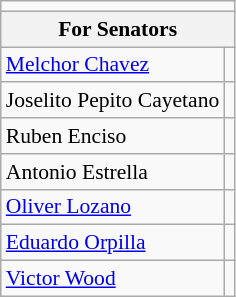<table class=wikitable style="font-size:90%">
<tr>
<td colspan=4 bgcolor=></td>
</tr>
<tr>
<th colspan=5>For Senators</th>
</tr>
<tr>
<td><a href='#'>Melchor Chavez</a></td>
<td></td>
</tr>
<tr>
<td>Joselito Pepito Cayetano</td>
<td></td>
</tr>
<tr>
<td>Ruben Enciso</td>
<td></td>
</tr>
<tr>
<td>Antonio Estrella</td>
<td></td>
</tr>
<tr>
<td><a href='#'>Oliver Lozano</a></td>
<td></td>
</tr>
<tr>
<td><a href='#'>Eduardo Orpilla</a></td>
<td></td>
</tr>
<tr>
<td><a href='#'>Victor Wood</a></td>
<td></td>
</tr>
</table>
